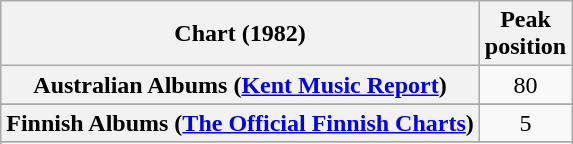<table class="wikitable sortable plainrowheaders" style="text-align:center">
<tr>
<th scope="col">Chart (1982)</th>
<th scope="col">Peak<br>position</th>
</tr>
<tr>
<th scope="row">Australian Albums (<a href='#'>Kent Music Report</a>)</th>
<td>80</td>
</tr>
<tr>
</tr>
<tr>
<th scope="row">Finnish Albums (<a href='#'>The Official Finnish Charts</a>)</th>
<td>5</td>
</tr>
<tr>
</tr>
<tr>
</tr>
<tr>
</tr>
<tr>
</tr>
<tr>
</tr>
<tr>
</tr>
</table>
